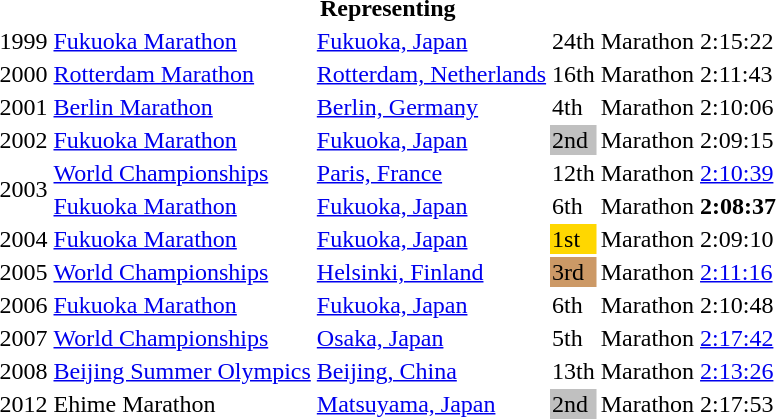<table>
<tr>
<th colspan="6">Representing </th>
</tr>
<tr>
<td>1999</td>
<td><a href='#'>Fukuoka Marathon</a></td>
<td><a href='#'>Fukuoka, Japan</a></td>
<td>24th</td>
<td>Marathon</td>
<td>2:15:22</td>
</tr>
<tr>
<td>2000</td>
<td><a href='#'>Rotterdam Marathon</a></td>
<td><a href='#'>Rotterdam, Netherlands</a></td>
<td>16th</td>
<td>Marathon</td>
<td>2:11:43</td>
</tr>
<tr>
<td>2001</td>
<td><a href='#'>Berlin Marathon</a></td>
<td><a href='#'>Berlin, Germany</a></td>
<td>4th</td>
<td>Marathon</td>
<td>2:10:06</td>
</tr>
<tr>
<td>2002</td>
<td><a href='#'>Fukuoka Marathon</a></td>
<td><a href='#'>Fukuoka, Japan</a></td>
<td bgcolor="silver">2nd</td>
<td>Marathon</td>
<td>2:09:15</td>
</tr>
<tr>
<td rowspan=2>2003</td>
<td><a href='#'>World Championships</a></td>
<td><a href='#'>Paris, France</a></td>
<td>12th</td>
<td>Marathon</td>
<td><a href='#'>2:10:39</a></td>
</tr>
<tr>
<td><a href='#'>Fukuoka Marathon</a></td>
<td><a href='#'>Fukuoka, Japan</a></td>
<td>6th</td>
<td>Marathon</td>
<td><strong>2:08:37</strong></td>
</tr>
<tr>
<td>2004</td>
<td><a href='#'>Fukuoka Marathon</a></td>
<td><a href='#'>Fukuoka, Japan</a></td>
<td bgcolor="gold">1st</td>
<td>Marathon</td>
<td>2:09:10</td>
</tr>
<tr>
<td>2005</td>
<td><a href='#'>World Championships</a></td>
<td><a href='#'>Helsinki, Finland</a></td>
<td bgcolor="cc9966">3rd</td>
<td>Marathon</td>
<td><a href='#'>2:11:16</a></td>
</tr>
<tr>
<td>2006</td>
<td><a href='#'>Fukuoka Marathon</a></td>
<td><a href='#'>Fukuoka, Japan</a></td>
<td>6th</td>
<td>Marathon</td>
<td>2:10:48</td>
</tr>
<tr>
<td>2007</td>
<td><a href='#'>World Championships</a></td>
<td><a href='#'>Osaka, Japan</a></td>
<td>5th</td>
<td>Marathon</td>
<td><a href='#'>2:17:42</a></td>
</tr>
<tr>
<td>2008</td>
<td><a href='#'>Beijing Summer Olympics</a></td>
<td><a href='#'>Beijing, China</a></td>
<td>13th</td>
<td>Marathon</td>
<td><a href='#'>2:13:26</a></td>
</tr>
<tr>
<td>2012</td>
<td>Ehime Marathon</td>
<td><a href='#'>Matsuyama, Japan</a></td>
<td bgcolor=silver>2nd</td>
<td>Marathon</td>
<td>2:17:53</td>
</tr>
</table>
